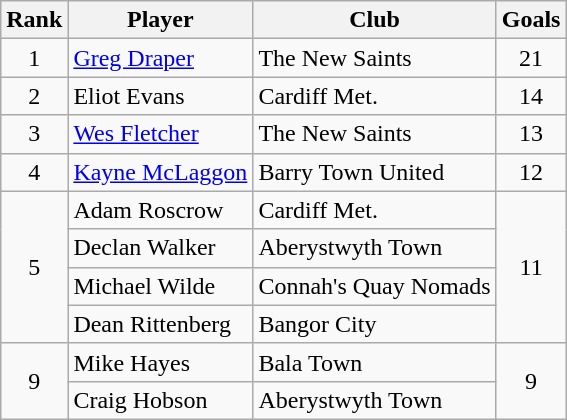<table class="wikitable" style="text-align:center">
<tr>
<th>Rank</th>
<th>Player</th>
<th>Club</th>
<th>Goals</th>
</tr>
<tr>
<td rowspan=1>1</td>
<td align="left"> <a href='#'>Greg Draper</a></td>
<td align="left">The New Saints</td>
<td rowspan=1>21</td>
</tr>
<tr>
<td rowspan=1>2</td>
<td align="left"> Eliot Evans</td>
<td align="left">Cardiff Met.</td>
<td rowspan=1>14</td>
</tr>
<tr>
<td rowspan=1>3</td>
<td align="left"> <a href='#'>Wes Fletcher</a></td>
<td align="left">The New Saints</td>
<td rowspan=1>13</td>
</tr>
<tr>
<td rowspan=1>4</td>
<td align="left"> <a href='#'>Kayne McLaggon</a></td>
<td align="left">Barry Town United</td>
<td rowspan=1>12</td>
</tr>
<tr>
<td rowspan=4>5</td>
<td align="left"> Adam Roscrow</td>
<td align="left">Cardiff Met.</td>
<td rowspan=4>11</td>
</tr>
<tr>
<td align="left"> Declan Walker</td>
<td align="left">Aberystwyth Town</td>
</tr>
<tr>
<td align="left"> Michael Wilde</td>
<td align="left">Connah's Quay Nomads</td>
</tr>
<tr>
<td align="left"> Dean Rittenberg</td>
<td align="left">Bangor City</td>
</tr>
<tr>
<td rowspan=2>9</td>
<td align="left"> Mike Hayes</td>
<td align="left">Bala Town</td>
<td rowspan=9>9</td>
</tr>
<tr>
<td align="left"> Craig Hobson</td>
<td align="left">Aberystwyth Town</td>
</tr>
</table>
